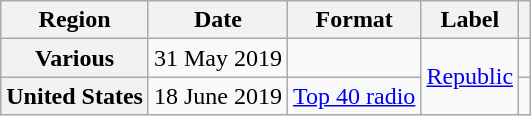<table class="wikitable sortable plainrowheaders">
<tr>
<th scope="col">Region</th>
<th scope="col">Date</th>
<th scope="col">Format</th>
<th scope="col">Label</th>
<th scope="col"></th>
</tr>
<tr>
<th scope="row">Various</th>
<td>31 May 2019</td>
<td></td>
<td rowspan="2"><a href='#'>Republic</a></td>
<td></td>
</tr>
<tr>
<th scope="row">United States</th>
<td>18 June 2019</td>
<td><a href='#'>Top 40 radio</a></td>
<td></td>
</tr>
</table>
